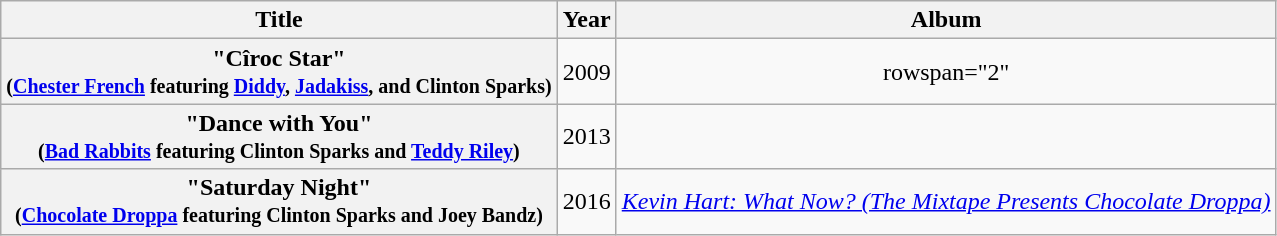<table class="wikitable plainrowheaders" style="text-align:center;">
<tr>
<th scope="col">Title</th>
<th scope="col">Year</th>
<th scope="col">Album</th>
</tr>
<tr>
<th scope="row">"Cîroc Star"<br><small>(<a href='#'>Chester French</a> featuring <a href='#'>Diddy</a>, <a href='#'>Jadakiss</a>, and Clinton Sparks)</small></th>
<td>2009</td>
<td>rowspan="2" </td>
</tr>
<tr>
<th scope="row">"Dance with You"<br><small>(<a href='#'>Bad Rabbits</a> featuring Clinton Sparks and <a href='#'>Teddy Riley</a>)</small></th>
<td>2013</td>
</tr>
<tr>
<th scope="row">"Saturday Night"<br><small>(<a href='#'>Chocolate Droppa</a> featuring Clinton Sparks and Joey Bandz)</small></th>
<td>2016</td>
<td><em><a href='#'>Kevin Hart: What Now? (The Mixtape Presents Chocolate Droppa)</a></em></td>
</tr>
</table>
